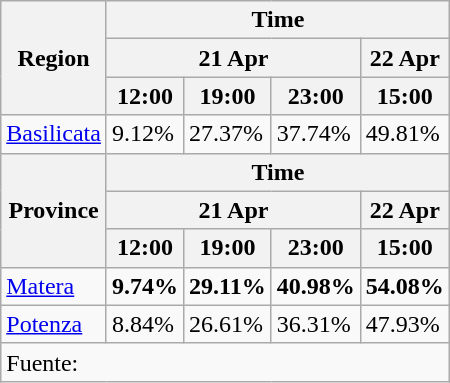<table class="wikitable" style=text-align:left>
<tr>
<th rowspan=3>Region</th>
<th colspan=4>Time</th>
</tr>
<tr>
<th colspan=3>21 Apr</th>
<th>22 Apr</th>
</tr>
<tr>
<th>12:00</th>
<th>19:00</th>
<th>23:00</th>
<th>15:00</th>
</tr>
<tr>
<td><a href='#'>Basilicata</a></td>
<td>9.12%</td>
<td>27.37%</td>
<td>37.74%</td>
<td>49.81%</td>
</tr>
<tr>
<th rowspan="3">Province</th>
<th colspan="4">Time</th>
</tr>
<tr>
<th colspan=3>21 Apr</th>
<th>22 Apr</th>
</tr>
<tr>
<th>12:00</th>
<th>19:00</th>
<th>23:00</th>
<th>15:00</th>
</tr>
<tr>
<td><a href='#'>Matera</a></td>
<td><strong>9.74%</strong></td>
<td><strong>29.11%</strong></td>
<td><strong>40.98%</strong></td>
<td><strong>54.08%</strong></td>
</tr>
<tr>
<td><a href='#'>Potenza</a></td>
<td>8.84%</td>
<td>26.61%</td>
<td>36.31%</td>
<td>47.93%</td>
</tr>
<tr>
<td colspan=5>Fuente: </td>
</tr>
</table>
